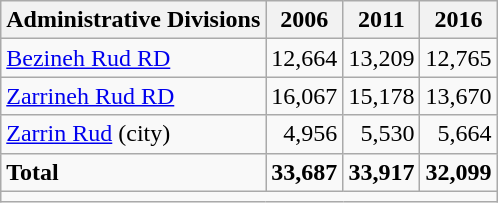<table class="wikitable">
<tr>
<th>Administrative Divisions</th>
<th>2006</th>
<th>2011</th>
<th>2016</th>
</tr>
<tr>
<td><a href='#'>Bezineh Rud RD</a></td>
<td style="text-align: right;">12,664</td>
<td style="text-align: right;">13,209</td>
<td style="text-align: right;">12,765</td>
</tr>
<tr>
<td><a href='#'>Zarrineh Rud RD</a></td>
<td style="text-align: right;">16,067</td>
<td style="text-align: right;">15,178</td>
<td style="text-align: right;">13,670</td>
</tr>
<tr>
<td><a href='#'>Zarrin Rud</a> (city)</td>
<td style="text-align: right;">4,956</td>
<td style="text-align: right;">5,530</td>
<td style="text-align: right;">5,664</td>
</tr>
<tr>
<td><strong>Total</strong></td>
<td style="text-align: right;"><strong>33,687</strong></td>
<td style="text-align: right;"><strong>33,917</strong></td>
<td style="text-align: right;"><strong>32,099</strong></td>
</tr>
<tr>
<td colspan=4></td>
</tr>
</table>
